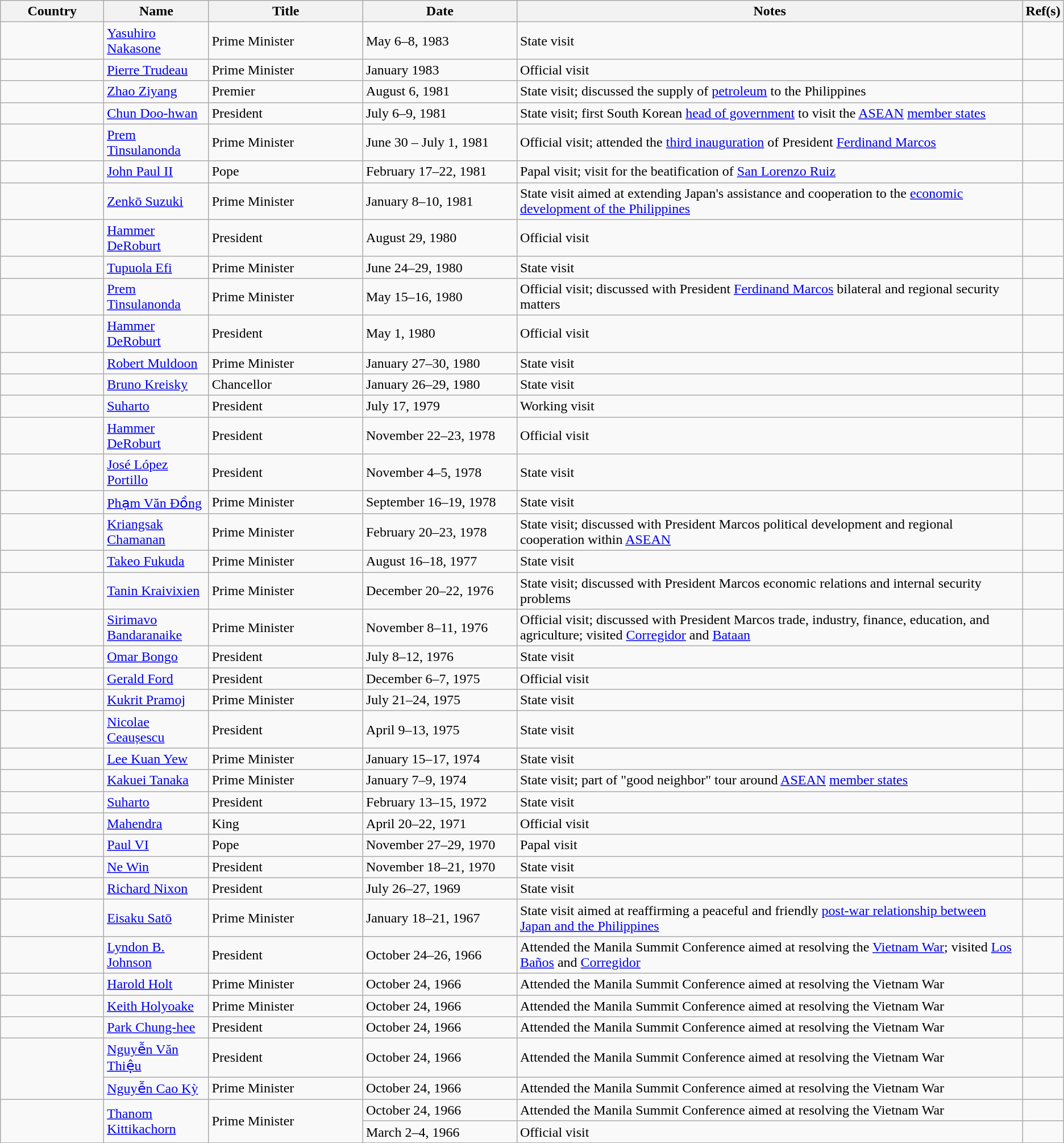<table class="wikitable sortable">
<tr>
<th style="width:10%;">Country</th>
<th style="width:10%;">Name</th>
<th style="width:15%;">Title</th>
<th style="width:15%;">Date</th>
<th style="width:50%;">Notes</th>
<th style="width:5%;">Ref(s)</th>
</tr>
<tr>
<td></td>
<td><a href='#'>Yasuhiro Nakasone</a></td>
<td>Prime Minister</td>
<td>May 6–8, 1983</td>
<td>State visit</td>
<td></td>
</tr>
<tr>
<td></td>
<td><a href='#'>Pierre Trudeau</a></td>
<td>Prime Minister</td>
<td>January 1983</td>
<td>Official visit</td>
<td></td>
</tr>
<tr>
<td></td>
<td><a href='#'>Zhao Ziyang</a></td>
<td>Premier</td>
<td>August 6, 1981</td>
<td>State visit; discussed the supply of <a href='#'>petroleum</a> to the Philippines</td>
<td></td>
</tr>
<tr>
<td></td>
<td><a href='#'>Chun Doo-hwan</a></td>
<td>President</td>
<td>July 6–9, 1981</td>
<td>State visit; first South Korean <a href='#'>head of government</a> to visit the <a href='#'>ASEAN</a> <a href='#'>member states</a></td>
<td></td>
</tr>
<tr>
<td></td>
<td><a href='#'>Prem Tinsulanonda</a></td>
<td>Prime Minister</td>
<td>June 30 – July 1, 1981</td>
<td>Official visit; attended the <a href='#'>third inauguration</a> of President <a href='#'>Ferdinand Marcos</a></td>
<td></td>
</tr>
<tr>
<td></td>
<td><a href='#'>John Paul II</a></td>
<td>Pope</td>
<td>February 17–22, 1981</td>
<td>Papal visit; visit for the beatification of <a href='#'>San Lorenzo Ruiz</a></td>
<td></td>
</tr>
<tr>
<td></td>
<td><a href='#'>Zenkō Suzuki</a></td>
<td>Prime Minister</td>
<td>January 8–10, 1981</td>
<td>State visit aimed at extending Japan's assistance and cooperation to the <a href='#'>economic development of the Philippines</a></td>
<td></td>
</tr>
<tr>
<td></td>
<td><a href='#'>Hammer DeRoburt</a></td>
<td>President</td>
<td>August 29, 1980</td>
<td>Official visit</td>
<td></td>
</tr>
<tr>
<td></td>
<td><a href='#'>Tupuola Efi</a></td>
<td>Prime Minister</td>
<td>June 24–29, 1980</td>
<td>State visit</td>
<td></td>
</tr>
<tr>
<td></td>
<td><a href='#'>Prem Tinsulanonda</a></td>
<td>Prime Minister</td>
<td>May 15–16, 1980</td>
<td>Official visit; discussed with President <a href='#'>Ferdinand Marcos</a> bilateral and regional security matters</td>
<td></td>
</tr>
<tr>
<td></td>
<td><a href='#'>Hammer DeRoburt</a></td>
<td>President</td>
<td>May 1, 1980</td>
<td>Official visit</td>
<td></td>
</tr>
<tr>
<td></td>
<td><a href='#'>Robert Muldoon</a></td>
<td>Prime Minister</td>
<td>January 27–30, 1980</td>
<td>State visit</td>
<td></td>
</tr>
<tr>
<td></td>
<td><a href='#'>Bruno Kreisky</a></td>
<td>Chancellor</td>
<td>January 26–29, 1980</td>
<td>State visit</td>
<td></td>
</tr>
<tr>
<td></td>
<td><a href='#'>Suharto</a></td>
<td>President</td>
<td>July 17, 1979</td>
<td>Working visit</td>
<td></td>
</tr>
<tr>
<td></td>
<td><a href='#'>Hammer DeRoburt</a></td>
<td>President</td>
<td>November 22–23, 1978</td>
<td>Official visit</td>
<td></td>
</tr>
<tr>
<td></td>
<td><a href='#'>José López Portillo</a></td>
<td>President</td>
<td>November 4–5, 1978</td>
<td>State visit</td>
<td></td>
</tr>
<tr>
<td></td>
<td><a href='#'>Phạm Văn Đồng</a></td>
<td>Prime Minister</td>
<td>September 16–19, 1978</td>
<td>State visit</td>
<td></td>
</tr>
<tr>
<td></td>
<td><a href='#'>Kriangsak Chamanan</a></td>
<td>Prime Minister</td>
<td>February 20–23, 1978</td>
<td>State visit; discussed with President Marcos political development and regional cooperation within <a href='#'>ASEAN</a></td>
<td></td>
</tr>
<tr>
<td></td>
<td><a href='#'>Takeo Fukuda</a></td>
<td>Prime Minister</td>
<td>August 16–18, 1977</td>
<td>State visit</td>
<td></td>
</tr>
<tr>
<td></td>
<td><a href='#'>Tanin Kraivixien</a></td>
<td>Prime Minister</td>
<td>December 20–22, 1976</td>
<td>State visit; discussed with President Marcos economic relations and internal security problems</td>
<td></td>
</tr>
<tr>
<td></td>
<td><a href='#'>Sirimavo Bandaranaike</a></td>
<td>Prime Minister</td>
<td>November 8–11, 1976</td>
<td>Official visit; discussed with President Marcos trade, industry, finance, education, and agriculture; visited <a href='#'>Corregidor</a> and <a href='#'>Bataan</a></td>
<td></td>
</tr>
<tr>
<td></td>
<td><a href='#'>Omar Bongo</a></td>
<td>President</td>
<td>July 8–12, 1976</td>
<td>State visit</td>
<td></td>
</tr>
<tr>
<td></td>
<td><a href='#'>Gerald Ford</a></td>
<td>President</td>
<td>December 6–7, 1975</td>
<td>Official visit</td>
<td></td>
</tr>
<tr>
<td></td>
<td><a href='#'>Kukrit Pramoj</a></td>
<td>Prime Minister</td>
<td>July 21–24, 1975</td>
<td>State visit</td>
<td></td>
</tr>
<tr>
<td></td>
<td><a href='#'>Nicolae Ceaușescu</a></td>
<td>President</td>
<td>April 9–13, 1975</td>
<td>State visit</td>
<td></td>
</tr>
<tr>
<td></td>
<td><a href='#'>Lee Kuan Yew</a></td>
<td>Prime Minister</td>
<td>January 15–17, 1974</td>
<td>State visit</td>
<td></td>
</tr>
<tr>
<td></td>
<td><a href='#'>Kakuei Tanaka</a></td>
<td>Prime Minister</td>
<td>January 7–9, 1974</td>
<td>State visit; part of "good neighbor" tour around <a href='#'>ASEAN</a> <a href='#'>member states</a></td>
<td></td>
</tr>
<tr>
<td></td>
<td><a href='#'>Suharto</a></td>
<td>President</td>
<td>February 13–15, 1972</td>
<td>State visit</td>
<td></td>
</tr>
<tr>
<td></td>
<td><a href='#'>Mahendra</a></td>
<td>King</td>
<td>April 20–22, 1971</td>
<td>Official visit</td>
<td></td>
</tr>
<tr>
<td></td>
<td><a href='#'>Paul VI</a></td>
<td>Pope</td>
<td>November 27–29, 1970</td>
<td>Papal visit</td>
<td></td>
</tr>
<tr>
<td></td>
<td><a href='#'>Ne Win</a></td>
<td>President</td>
<td>November 18–21, 1970</td>
<td>State visit</td>
<td></td>
</tr>
<tr>
<td></td>
<td><a href='#'>Richard Nixon</a></td>
<td>President</td>
<td>July 26–27, 1969</td>
<td>State visit</td>
<td></td>
</tr>
<tr>
<td></td>
<td><a href='#'>Eisaku Satō</a></td>
<td>Prime Minister</td>
<td>January 18–21, 1967</td>
<td>State visit aimed at reaffirming a peaceful and friendly <a href='#'>post-war relationship between Japan and the Philippines</a></td>
<td></td>
</tr>
<tr>
<td></td>
<td><a href='#'>Lyndon B. Johnson</a></td>
<td>President</td>
<td>October 24–26, 1966</td>
<td>Attended the Manila Summit Conference aimed at resolving the <a href='#'>Vietnam War</a>; visited <a href='#'>Los Baños</a> and <a href='#'>Corregidor</a></td>
<td></td>
</tr>
<tr>
<td></td>
<td><a href='#'>Harold Holt</a></td>
<td>Prime Minister</td>
<td>October 24, 1966</td>
<td>Attended the Manila Summit Conference aimed at resolving the Vietnam War</td>
<td></td>
</tr>
<tr>
<td></td>
<td><a href='#'>Keith Holyoake</a></td>
<td>Prime Minister</td>
<td>October 24, 1966</td>
<td>Attended the Manila Summit Conference aimed at resolving the Vietnam War</td>
<td></td>
</tr>
<tr>
<td></td>
<td><a href='#'>Park Chung-hee</a></td>
<td>President</td>
<td>October 24, 1966</td>
<td>Attended the Manila Summit Conference aimed at resolving the Vietnam War</td>
<td></td>
</tr>
<tr>
<td rowspan="2"></td>
<td><a href='#'>Nguyễn Văn Thiệu</a></td>
<td>President</td>
<td>October 24, 1966</td>
<td>Attended the Manila Summit Conference aimed at resolving the Vietnam War</td>
<td></td>
</tr>
<tr>
<td><a href='#'>Nguyễn Cao Kỳ</a></td>
<td>Prime Minister</td>
<td>October 24, 1966</td>
<td>Attended the Manila Summit Conference aimed at resolving the Vietnam War</td>
<td></td>
</tr>
<tr>
<td rowspan="2"></td>
<td rowspan="2"><a href='#'>Thanom Kittikachorn</a></td>
<td rowspan="2">Prime Minister</td>
<td>October 24, 1966</td>
<td>Attended the Manila Summit Conference aimed at resolving the Vietnam War</td>
<td></td>
</tr>
<tr>
<td>March 2–4, 1966</td>
<td>Official visit</td>
<td></td>
</tr>
</table>
